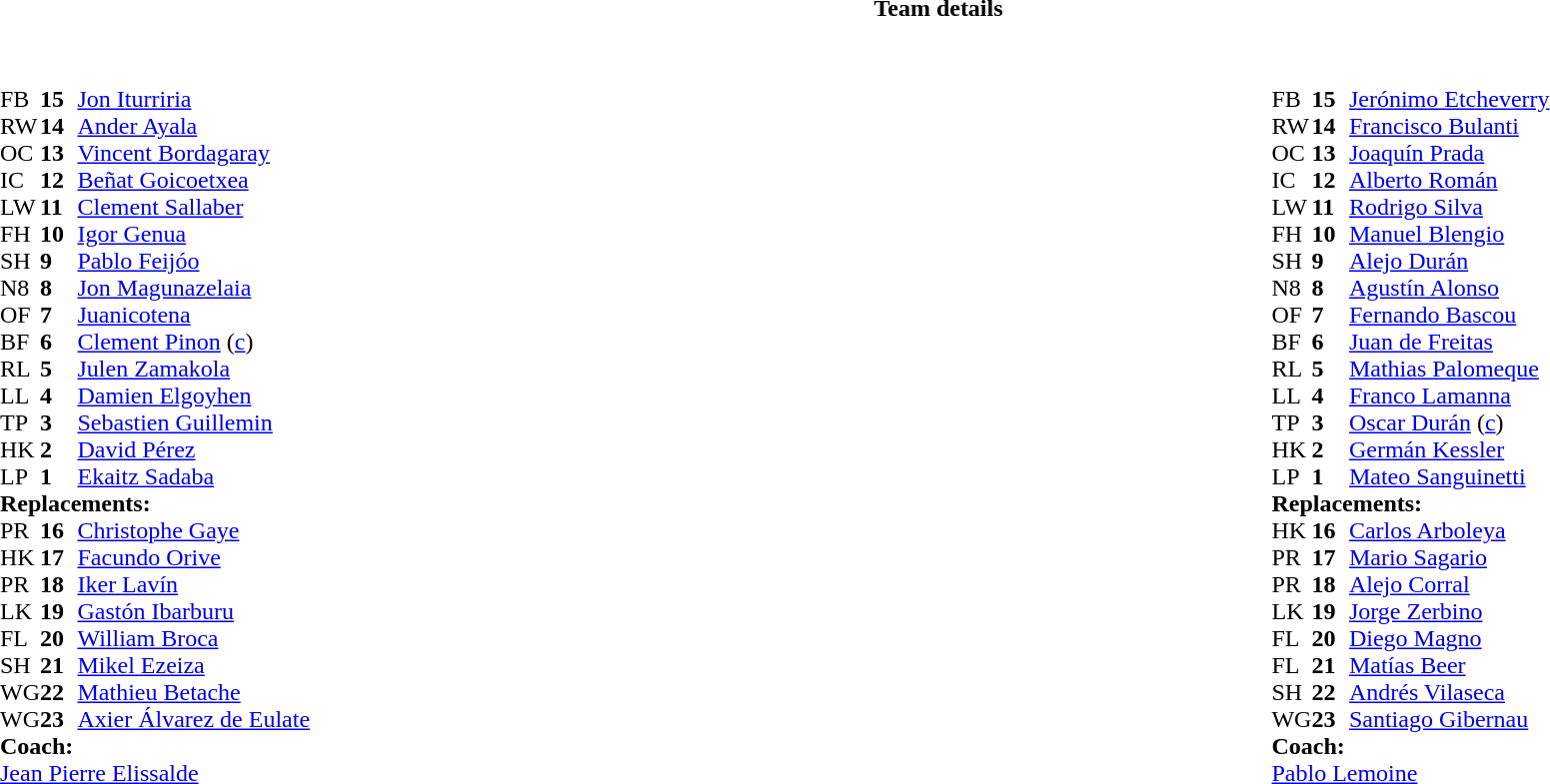<table border="0" width="100%" class="collapsible collapsed">
<tr>
<th>Team details</th>
</tr>
<tr>
<td><br><table style="width:100%;">
<tr>
<td style="vertical-align:top; width:50%"><br><table cellspacing="0" cellpadding="0">
<tr>
<th width="25"></th>
<th width="25"></th>
</tr>
<tr>
<td>FB</td>
<td><strong>15</strong></td>
<td><a href='#'>Jon Iturriria</a></td>
</tr>
<tr>
<td>RW</td>
<td><strong>14</strong></td>
<td><a href='#'>Ander Ayala</a></td>
</tr>
<tr>
<td>OC</td>
<td><strong>13</strong></td>
<td><a href='#'>Vincent Bordagaray</a></td>
</tr>
<tr>
<td>IC</td>
<td><strong>12</strong></td>
<td><a href='#'>Beñat Goicoetxea</a></td>
</tr>
<tr>
<td>LW</td>
<td><strong>11</strong></td>
<td><a href='#'>Clement Sallaber</a></td>
</tr>
<tr>
<td>FH</td>
<td><strong>10</strong></td>
<td><a href='#'>Igor Genua</a></td>
</tr>
<tr>
<td>SH</td>
<td><strong>9</strong></td>
<td><a href='#'>Pablo Feijóo</a></td>
</tr>
<tr>
<td>N8</td>
<td><strong>8</strong></td>
<td><a href='#'>Jon Magunazelaia</a></td>
</tr>
<tr>
<td>OF</td>
<td><strong>7</strong></td>
<td><a href='#'>Juanicotena</a></td>
</tr>
<tr>
<td>BF</td>
<td><strong>6</strong></td>
<td><a href='#'>Clement Pinon</a> (<a href='#'>c</a>)</td>
</tr>
<tr>
<td>RL</td>
<td><strong>5</strong></td>
<td><a href='#'>Julen Zamakola</a></td>
</tr>
<tr>
<td>LL</td>
<td><strong>4</strong></td>
<td><a href='#'>Damien Elgoyhen</a></td>
</tr>
<tr>
<td>TP</td>
<td><strong>3</strong></td>
<td><a href='#'>Sebastien Guillemin</a></td>
</tr>
<tr>
<td>HK</td>
<td><strong>2</strong></td>
<td><a href='#'>David Pérez</a></td>
</tr>
<tr>
<td>LP</td>
<td><strong>1</strong></td>
<td><a href='#'>Ekaitz Sadaba</a></td>
</tr>
<tr>
<td colspan=3><strong>Replacements:</strong></td>
</tr>
<tr>
<td>PR</td>
<td><strong>16</strong></td>
<td><a href='#'>Christophe Gaye</a></td>
</tr>
<tr>
<td>HK</td>
<td><strong>17</strong></td>
<td><a href='#'>Facundo Orive</a></td>
</tr>
<tr>
<td>PR</td>
<td><strong>18</strong></td>
<td><a href='#'>Iker Lavín</a></td>
</tr>
<tr>
<td>LK</td>
<td><strong>19</strong></td>
<td><a href='#'>Gastón Ibarburu</a></td>
</tr>
<tr>
<td>FL</td>
<td><strong>20</strong></td>
<td><a href='#'>William Broca</a></td>
</tr>
<tr>
<td>SH</td>
<td><strong>21</strong></td>
<td><a href='#'>Mikel Ezeiza</a></td>
</tr>
<tr>
<td>WG</td>
<td><strong>22</strong></td>
<td><a href='#'>Mathieu Betache</a></td>
</tr>
<tr>
<td>WG</td>
<td><strong>23</strong></td>
<td><a href='#'>Axier Álvarez de Eulate</a></td>
</tr>
<tr>
<td colspan=3><strong>Coach:</strong></td>
</tr>
<tr>
<td colspan="4"> <a href='#'>Jean Pierre Elissalde</a></td>
</tr>
</table>
</td>
<td valign="top"></td>
<td style="vertical-align:top; width:50%"><br><table cellspacing="0" cellpadding="0" style="margin:auto">
<tr>
<th width="25"></th>
<th width="25"></th>
</tr>
<tr>
<td>FB</td>
<td><strong>15</strong></td>
<td><a href='#'>Jerónimo Etcheverry</a></td>
</tr>
<tr>
<td>RW</td>
<td><strong>14</strong></td>
<td><a href='#'>Francisco Bulanti</a></td>
</tr>
<tr>
<td>OC</td>
<td><strong>13</strong></td>
<td><a href='#'>Joaquín Prada</a></td>
</tr>
<tr>
<td>IC</td>
<td><strong>12</strong></td>
<td><a href='#'>Alberto Román</a></td>
</tr>
<tr>
<td>LW</td>
<td><strong>11</strong></td>
<td><a href='#'>Rodrigo Silva</a></td>
</tr>
<tr>
<td>FH</td>
<td><strong>10</strong></td>
<td><a href='#'>Manuel Blengio</a></td>
</tr>
<tr>
<td>SH</td>
<td><strong>9</strong></td>
<td><a href='#'>Alejo Durán</a></td>
</tr>
<tr>
<td>N8</td>
<td><strong>8</strong></td>
<td><a href='#'>Agustín Alonso</a></td>
</tr>
<tr>
<td>OF</td>
<td><strong>7</strong></td>
<td><a href='#'>Fernando Bascou</a></td>
</tr>
<tr>
<td>BF</td>
<td><strong>6</strong></td>
<td><a href='#'>Juan de Freitas</a></td>
</tr>
<tr>
<td>RL</td>
<td><strong>5</strong></td>
<td><a href='#'>Mathias Palomeque</a></td>
</tr>
<tr>
<td>LL</td>
<td><strong>4</strong></td>
<td><a href='#'>Franco Lamanna</a></td>
</tr>
<tr>
<td>TP</td>
<td><strong>3</strong></td>
<td><a href='#'>Oscar Durán</a> (<a href='#'>c</a>)</td>
</tr>
<tr>
<td>HK</td>
<td><strong>2</strong></td>
<td><a href='#'>Germán Kessler</a></td>
</tr>
<tr>
<td>LP</td>
<td><strong>1</strong></td>
<td><a href='#'>Mateo Sanguinetti</a></td>
</tr>
<tr>
<td colspan=3><strong>Replacements:</strong></td>
</tr>
<tr>
<td>HK</td>
<td><strong>16</strong></td>
<td><a href='#'>Carlos Arboleya</a></td>
</tr>
<tr>
<td>PR</td>
<td><strong>17</strong></td>
<td><a href='#'>Mario Sagario</a></td>
</tr>
<tr>
<td>PR</td>
<td><strong>18</strong></td>
<td><a href='#'>Alejo Corral</a></td>
</tr>
<tr>
<td>LK</td>
<td><strong>19</strong></td>
<td><a href='#'>Jorge Zerbino</a></td>
</tr>
<tr>
<td>FL</td>
<td><strong>20</strong></td>
<td><a href='#'>Diego Magno</a></td>
</tr>
<tr>
<td>FL</td>
<td><strong>21</strong></td>
<td><a href='#'>Matías Beer</a></td>
</tr>
<tr>
<td>SH</td>
<td><strong>22</strong></td>
<td><a href='#'>Andrés Vilaseca</a></td>
</tr>
<tr>
<td>WG</td>
<td><strong>23</strong></td>
<td><a href='#'>Santiago Gibernau</a></td>
</tr>
<tr>
<td colspan=3><strong>Coach:</strong></td>
</tr>
<tr>
<td colspan="4"> <a href='#'>Pablo Lemoine</a></td>
</tr>
</table>
</td>
</tr>
</table>
</td>
</tr>
</table>
